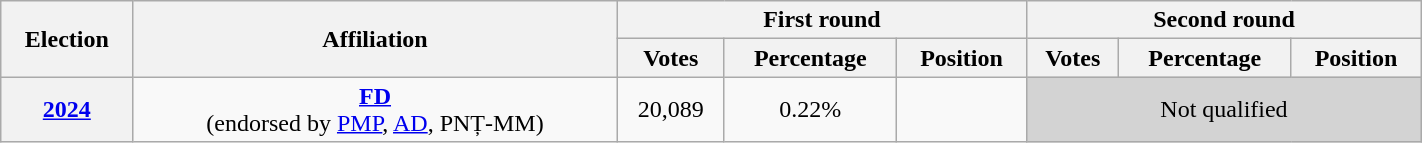<table class=wikitable width=75%>
<tr>
<th rowspan=2>Election</th>
<th rowspan=2>Affiliation</th>
<th colspan=3>First round</th>
<th colspan=3>Second round</th>
</tr>
<tr>
<th>Votes</th>
<th>Percentage</th>
<th>Position</th>
<th>Votes</th>
<th>Percentage</th>
<th>Position</th>
</tr>
<tr align=center>
<th><a href='#'>2024</a></th>
<td><strong><a href='#'>FD</a></strong><br>(endorsed by <a href='#'>PMP</a>, <a href='#'>AD</a>, PNȚ-MM)</td>
<td>20,089</td>
<td>0.22%</td>
<td></td>
<td bgcolor=lightgrey colspan=3>Not qualified</td>
</tr>
</table>
